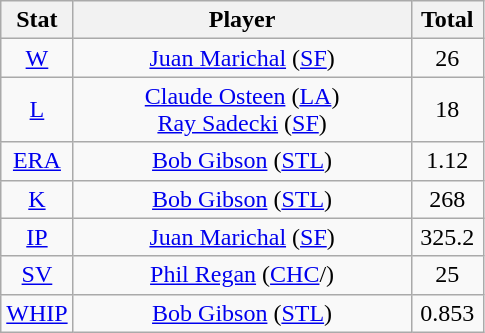<table class="wikitable" style="text-align:center;">
<tr>
<th style="width:15%;">Stat</th>
<th>Player</th>
<th style="width:15%;">Total</th>
</tr>
<tr>
<td><a href='#'>W</a></td>
<td><a href='#'>Juan Marichal</a> (<a href='#'>SF</a>)</td>
<td>26</td>
</tr>
<tr>
<td><a href='#'>L</a></td>
<td><a href='#'>Claude Osteen</a> (<a href='#'>LA</a>)<br><a href='#'>Ray Sadecki</a> (<a href='#'>SF</a>)</td>
<td>18</td>
</tr>
<tr>
<td><a href='#'>ERA</a></td>
<td><a href='#'>Bob Gibson</a> (<a href='#'>STL</a>)</td>
<td>1.12</td>
</tr>
<tr>
<td><a href='#'>K</a></td>
<td><a href='#'>Bob Gibson</a> (<a href='#'>STL</a>)</td>
<td>268</td>
</tr>
<tr>
<td><a href='#'>IP</a></td>
<td><a href='#'>Juan Marichal</a> (<a href='#'>SF</a>)</td>
<td>325.2</td>
</tr>
<tr>
<td><a href='#'>SV</a></td>
<td><a href='#'>Phil Regan</a> (<a href='#'>CHC</a>/)</td>
<td>25</td>
</tr>
<tr>
<td><a href='#'>WHIP</a></td>
<td><a href='#'>Bob Gibson</a> (<a href='#'>STL</a>)</td>
<td>0.853</td>
</tr>
</table>
